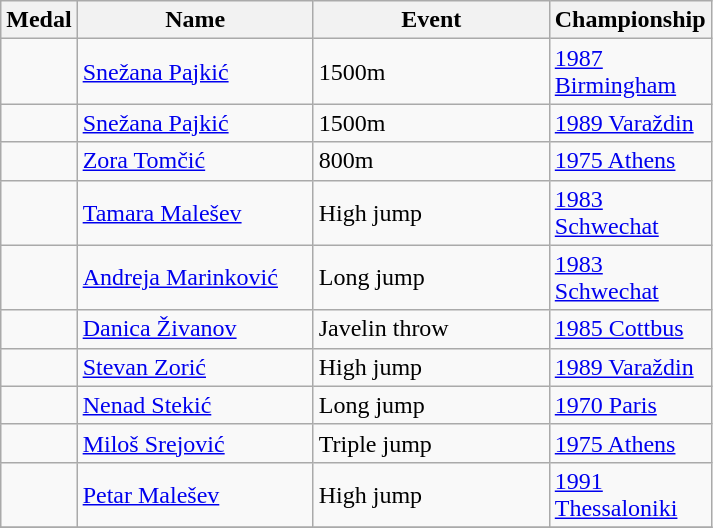<table class="wikitable sortable" style="font-size:100%">
<tr>
<th>Medal</th>
<th width=150>Name</th>
<th width=150>Event</th>
<th width=100>Championship</th>
</tr>
<tr>
<td></td>
<td><a href='#'>Snežana Pajkić</a></td>
<td>1500m</td>
<td><a href='#'>1987 Birmingham</a> </td>
</tr>
<tr>
<td></td>
<td><a href='#'>Snežana Pajkić</a></td>
<td>1500m</td>
<td><a href='#'>1989 Varaždin</a> </td>
</tr>
<tr>
<td></td>
<td><a href='#'>Zora Tomčić</a></td>
<td>800m</td>
<td><a href='#'>1975 Athens</a> </td>
</tr>
<tr>
<td></td>
<td><a href='#'>Tamara Malešev</a></td>
<td>High jump</td>
<td><a href='#'>1983 Schwechat</a> </td>
</tr>
<tr>
<td></td>
<td><a href='#'>Andreja Marinković</a></td>
<td>Long jump</td>
<td><a href='#'>1983 Schwechat</a> </td>
</tr>
<tr>
<td></td>
<td><a href='#'>Danica Živanov</a></td>
<td>Javelin throw</td>
<td><a href='#'>1985 Cottbus</a> </td>
</tr>
<tr>
<td></td>
<td><a href='#'>Stevan Zorić</a></td>
<td>High jump</td>
<td><a href='#'>1989 Varaždin</a> </td>
</tr>
<tr>
<td></td>
<td><a href='#'>Nenad Stekić</a></td>
<td>Long jump</td>
<td><a href='#'>1970 Paris</a> </td>
</tr>
<tr>
<td></td>
<td><a href='#'>Miloš Srejović</a></td>
<td>Triple jump</td>
<td><a href='#'>1975 Athens</a> </td>
</tr>
<tr>
<td></td>
<td><a href='#'>Petar Malešev</a></td>
<td>High jump</td>
<td><a href='#'>1991 Thessaloniki</a> </td>
</tr>
<tr>
</tr>
</table>
